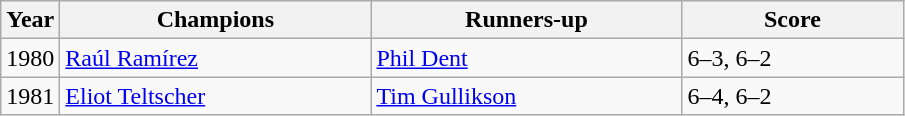<table class="wikitable">
<tr>
<th>Year</th>
<th width="200">Champions</th>
<th width="200">Runners-up</th>
<th width="140">Score</th>
</tr>
<tr>
<td>1980</td>
<td> <a href='#'>Raúl Ramírez</a></td>
<td> <a href='#'>Phil Dent</a></td>
<td>6–3, 6–2</td>
</tr>
<tr>
<td>1981</td>
<td> <a href='#'>Eliot Teltscher</a></td>
<td> <a href='#'>Tim Gullikson</a></td>
<td>6–4, 6–2</td>
</tr>
</table>
